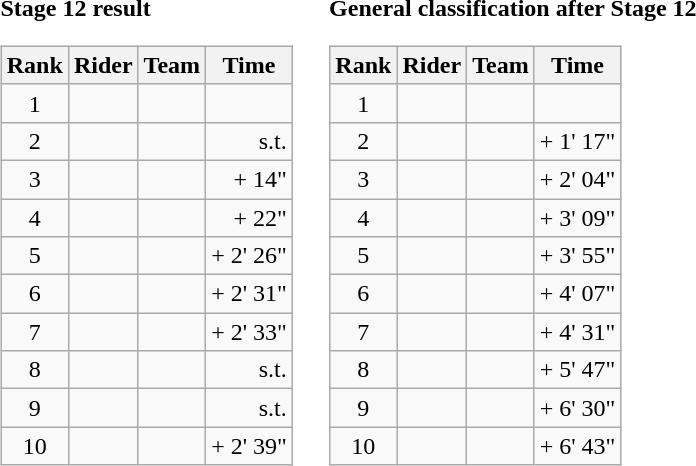<table>
<tr>
<td><strong>Stage 12 result</strong><br><table class="wikitable">
<tr>
<th scope="col">Rank</th>
<th scope="col">Rider</th>
<th scope="col">Team</th>
<th scope="col">Time</th>
</tr>
<tr>
<td style="text-align:center;">1</td>
<td></td>
<td></td>
<td style="text-align:right;"></td>
</tr>
<tr>
<td style="text-align:center;">2</td>
<td></td>
<td></td>
<td style="text-align:right;">s.t.</td>
</tr>
<tr>
<td style="text-align:center;">3</td>
<td></td>
<td></td>
<td style="text-align:right;">+ 14"</td>
</tr>
<tr>
<td style="text-align:center;">4</td>
<td></td>
<td></td>
<td style="text-align:right;">+ 22"</td>
</tr>
<tr>
<td style="text-align:center;">5</td>
<td></td>
<td></td>
<td style="text-align:right;">+ 2' 26"</td>
</tr>
<tr>
<td style="text-align:center;">6</td>
<td></td>
<td></td>
<td style="text-align:right;">+ 2' 31"</td>
</tr>
<tr>
<td style="text-align:center;">7</td>
<td></td>
<td></td>
<td style="text-align:right;">+ 2' 33"</td>
</tr>
<tr>
<td style="text-align:center;">8</td>
<td></td>
<td></td>
<td style="text-align:right;">s.t.</td>
</tr>
<tr>
<td style="text-align:center;">9</td>
<td></td>
<td></td>
<td style="text-align:right;">s.t.</td>
</tr>
<tr>
<td style="text-align:center;">10</td>
<td></td>
<td></td>
<td style="text-align:right;">+ 2' 39"</td>
</tr>
</table>
</td>
<td></td>
<td><strong>General classification after Stage 12</strong><br><table class="wikitable">
<tr>
<th scope="col">Rank</th>
<th scope="col">Rider</th>
<th scope="col">Team</th>
<th scope="col">Time</th>
</tr>
<tr>
<td style="text-align:center;">1</td>
<td></td>
<td></td>
<td style="text-align:right;"></td>
</tr>
<tr>
<td style="text-align:center;">2</td>
<td></td>
<td></td>
<td style="text-align:right;">+ 1' 17"</td>
</tr>
<tr>
<td style="text-align:center;">3</td>
<td></td>
<td></td>
<td style="text-align:right;">+ 2' 04"</td>
</tr>
<tr>
<td style="text-align:center;">4</td>
<td></td>
<td></td>
<td style="text-align:right;">+ 3' 09"</td>
</tr>
<tr>
<td style="text-align:center;">5</td>
<td></td>
<td></td>
<td style="text-align:right;">+ 3' 55"</td>
</tr>
<tr>
<td style="text-align:center;">6</td>
<td></td>
<td></td>
<td style="text-align:right;">+ 4' 07"</td>
</tr>
<tr>
<td style="text-align:center;">7</td>
<td></td>
<td></td>
<td style="text-align:right;">+ 4' 31"</td>
</tr>
<tr>
<td style="text-align:center;">8</td>
<td></td>
<td></td>
<td style="text-align:right;">+ 5' 47"</td>
</tr>
<tr>
<td style="text-align:center;">9</td>
<td></td>
<td></td>
<td style="text-align:right;">+ 6' 30"</td>
</tr>
<tr>
<td style="text-align:center;">10</td>
<td></td>
<td></td>
<td style="text-align:right;">+ 6' 43"</td>
</tr>
</table>
</td>
</tr>
</table>
